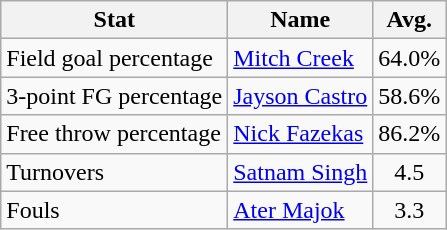<table class=wikitable>
<tr>
<th>Stat</th>
<th>Name</th>
<th>Avg.</th>
</tr>
<tr>
<td>Field goal percentage</td>
<td> <a href='#'>Mitch Creek</a></td>
<td align=center>64.0%</td>
</tr>
<tr>
<td>3-point FG percentage</td>
<td> <a href='#'>Jayson Castro</a></td>
<td align=center>58.6%</td>
</tr>
<tr>
<td>Free throw percentage</td>
<td> <a href='#'>Nick Fazekas</a></td>
<td align=center>86.2%</td>
</tr>
<tr>
<td>Turnovers</td>
<td> <a href='#'>Satnam Singh</a></td>
<td align=center>4.5</td>
</tr>
<tr>
<td>Fouls</td>
<td> <a href='#'>Ater Majok</a></td>
<td align=center>3.3</td>
</tr>
</table>
